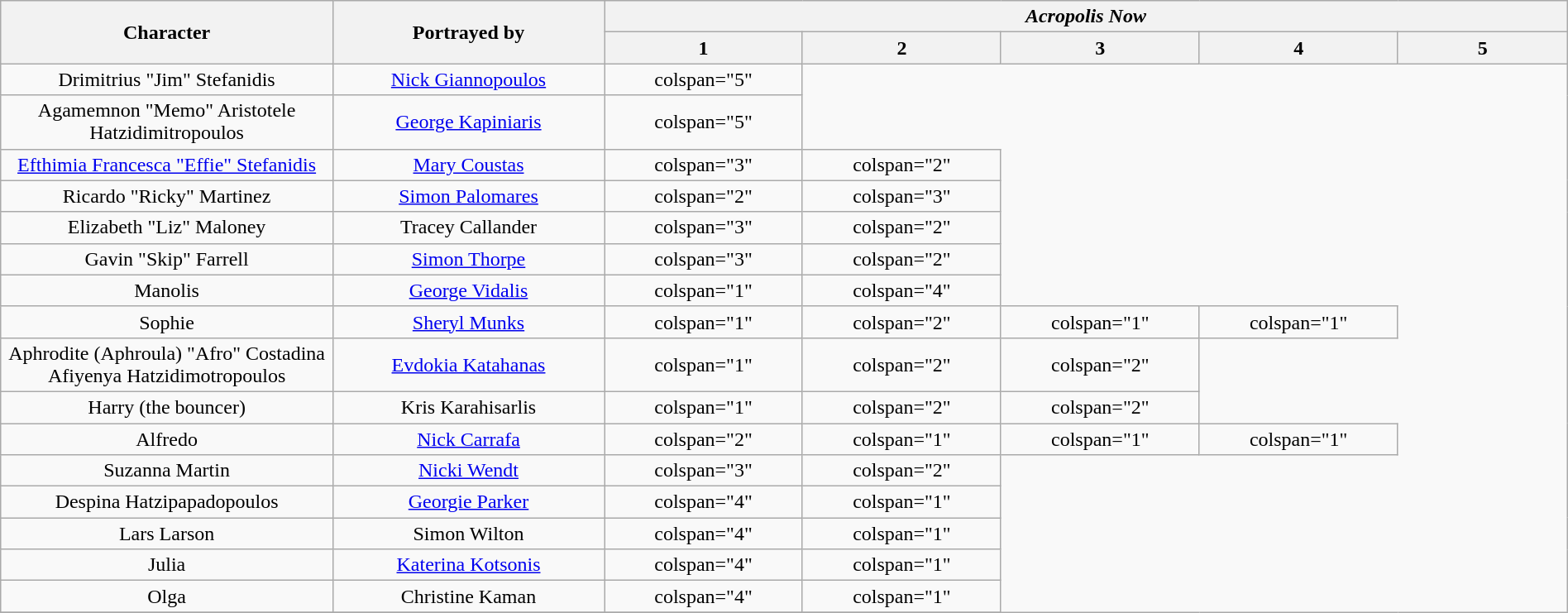<table class="wikitable plainrowheaders" style="text-align:center; width:100%;">
<tr>
<th scope="col" rowspan="2" style="width:9%;">Character</th>
<th scope="col" rowspan="2" style="width:8%;">Portrayed by</th>
<th ! scope="col" colspan="5" style="width:83%;"><em>Acropolis Now</em></th>
</tr>
<tr>
<th scope="col" style="width:5%;">1</th>
<th scope="col" style="width:5%;">2</th>
<th scope="col" style="width:5%;">3</th>
<th scope="col" style="width:5%;">4</th>
<th scope="col" style="width:5%;">5</th>
</tr>
<tr>
<td scope="row">Drimitrius "Jim" Stefanidis</td>
<td><a href='#'>Nick Giannopoulos</a></td>
<td>colspan="5" </td>
</tr>
<tr>
<td scope="row">Agamemnon "Memo" Aristotele Hatzidimitropoulos</td>
<td><a href='#'>George Kapiniaris</a></td>
<td>colspan="5" </td>
</tr>
<tr>
<td scope="row"><a href='#'>Efthimia Francesca "Effie" Stefanidis</a></td>
<td><a href='#'>Mary Coustas</a></td>
<td>colspan="3" </td>
<td>colspan="2" </td>
</tr>
<tr>
<td scope="row">Ricardo "Ricky" Martinez</td>
<td><a href='#'>Simon Palomares</a></td>
<td>colspan="2" </td>
<td>colspan="3" </td>
</tr>
<tr>
<td scope="row">Elizabeth "Liz" Maloney</td>
<td>Tracey Callander</td>
<td>colspan="3" </td>
<td>colspan="2" </td>
</tr>
<tr>
<td scope="row">Gavin "Skip" Farrell</td>
<td><a href='#'>Simon Thorpe</a></td>
<td>colspan="3" </td>
<td>colspan="2" </td>
</tr>
<tr>
<td scope="row">Manolis</td>
<td><a href='#'>George Vidalis</a></td>
<td>colspan="1" </td>
<td>colspan="4" </td>
</tr>
<tr>
<td scope="row">Sophie</td>
<td><a href='#'>Sheryl Munks</a></td>
<td>colspan="1" </td>
<td>colspan="2" </td>
<td>colspan="1" </td>
<td>colspan="1" </td>
</tr>
<tr>
<td scope="row">Aphrodite (Aphroula) "Afro" Costadina Afiyenya Hatzidimotropoulos</td>
<td><a href='#'>Evdokia Katahanas</a></td>
<td>colspan="1" </td>
<td>colspan="2" </td>
<td>colspan="2" </td>
</tr>
<tr>
<td scope="row">Harry (the bouncer)</td>
<td>Kris Karahisarlis</td>
<td>colspan="1" </td>
<td>colspan="2" </td>
<td>colspan="2" </td>
</tr>
<tr>
<td scope="row">Alfredo</td>
<td><a href='#'>Nick Carrafa</a></td>
<td>colspan="2" </td>
<td>colspan="1" </td>
<td>colspan="1" </td>
<td>colspan="1" </td>
</tr>
<tr>
<td scope="row">Suzanna Martin</td>
<td><a href='#'>Nicki Wendt</a></td>
<td>colspan="3" </td>
<td>colspan="2" </td>
</tr>
<tr>
<td scope="row">Despina Hatzipapadopoulos</td>
<td><a href='#'>Georgie Parker</a></td>
<td>colspan="4" </td>
<td>colspan="1" </td>
</tr>
<tr>
<td scope="row">Lars Larson</td>
<td>Simon Wilton</td>
<td>colspan="4" </td>
<td>colspan="1" </td>
</tr>
<tr>
<td scope="row">Julia</td>
<td><a href='#'>Katerina Kotsonis</a></td>
<td>colspan="4" </td>
<td>colspan="1" </td>
</tr>
<tr>
<td scope="row">Olga</td>
<td>Christine Kaman</td>
<td>colspan="4" </td>
<td>colspan="1" </td>
</tr>
<tr>
</tr>
</table>
